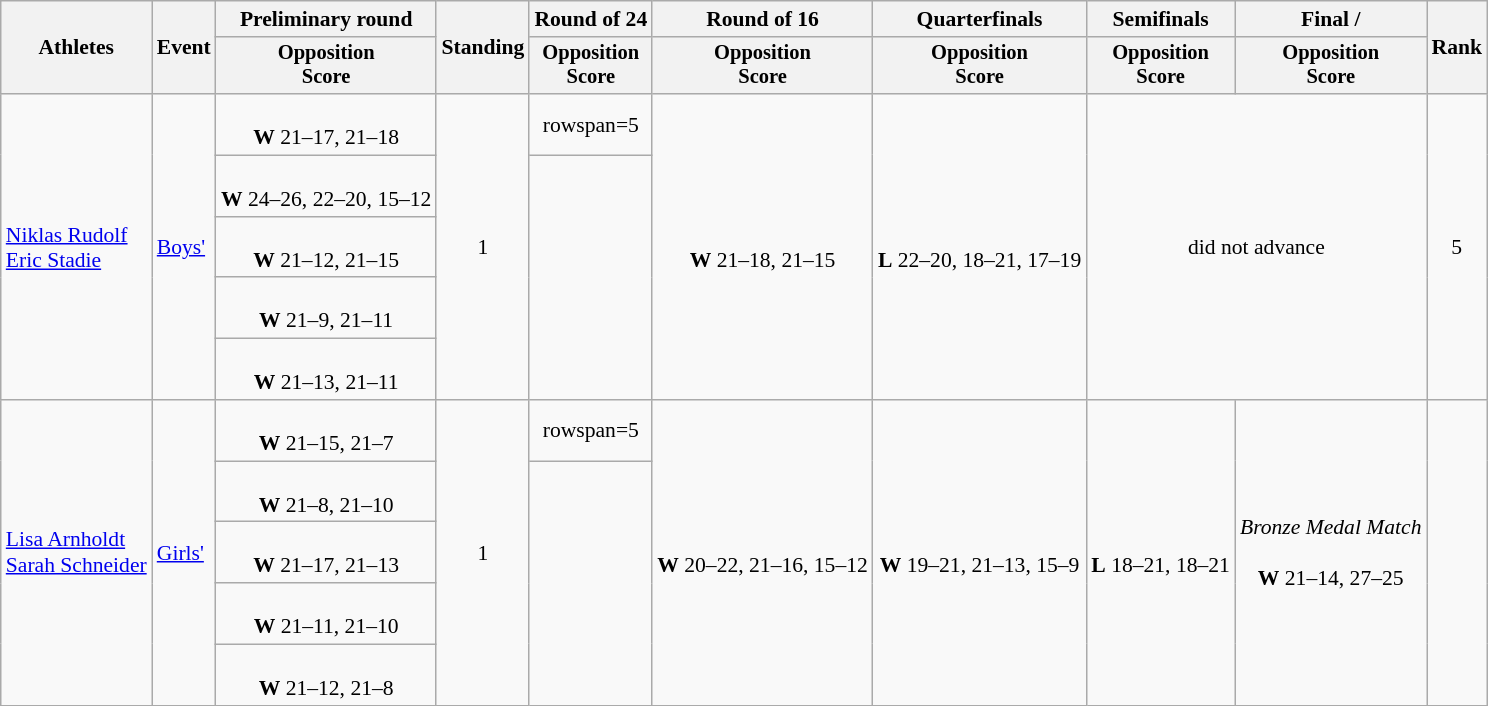<table class=wikitable style="font-size:90%">
<tr>
<th rowspan="2">Athletes</th>
<th rowspan="2">Event</th>
<th>Preliminary round</th>
<th rowspan="2">Standing</th>
<th>Round of 24</th>
<th>Round of 16</th>
<th>Quarterfinals</th>
<th>Semifinals</th>
<th>Final / </th>
<th rowspan=2>Rank</th>
</tr>
<tr style="font-size:95%">
<th>Opposition<br>Score</th>
<th>Opposition<br>Score</th>
<th>Opposition<br>Score</th>
<th>Opposition<br>Score</th>
<th>Opposition<br>Score</th>
<th>Opposition<br>Score</th>
</tr>
<tr align=center>
<td align=left rowspan=5><a href='#'>Niklas Rudolf</a><br><a href='#'>Eric Stadie</a></td>
<td align=left rowspan=5><a href='#'>Boys'</a></td>
<td><br><strong>W</strong> 21–17, 21–18</td>
<td rowspan=5>1</td>
<td>rowspan=5 </td>
<td rowspan=5><br><strong>W</strong> 21–18, 21–15</td>
<td rowspan=5><br><strong>L</strong> 22–20, 18–21, 17–19</td>
<td rowspan=5 colspan=2>did not advance</td>
<td rowspan=5>5</td>
</tr>
<tr align=center>
<td><br><strong>W</strong> 24–26, 22–20, 15–12</td>
</tr>
<tr align=center>
<td><br><strong>W</strong> 21–12, 21–15</td>
</tr>
<tr align=center>
<td><br><strong>W</strong> 21–9, 21–11</td>
</tr>
<tr align=center>
<td><br><strong>W</strong> 21–13, 21–11</td>
</tr>
<tr align=center>
<td align=left rowspan=5><a href='#'>Lisa Arnholdt</a><br><a href='#'>Sarah Schneider</a></td>
<td align=left rowspan=5><a href='#'>Girls'</a></td>
<td><br><strong>W</strong> 21–15, 21–7</td>
<td rowspan=5>1</td>
<td>rowspan=5 </td>
<td rowspan=5><br><strong>W</strong> 20–22, 21–16, 15–12</td>
<td rowspan=5><br><strong>W</strong> 19–21, 21–13, 15–9</td>
<td rowspan=5><br><strong>L</strong> 18–21, 18–21</td>
<td rowspan=5><em>Bronze Medal Match</em><br><br><strong>W</strong> 21–14, 27–25</td>
<td rowspan=5></td>
</tr>
<tr align=center>
<td><br><strong>W</strong> 21–8, 21–10</td>
</tr>
<tr align=center>
<td><br><strong>W</strong> 21–17, 21–13</td>
</tr>
<tr align=center>
<td><br><strong>W</strong> 21–11, 21–10</td>
</tr>
<tr align=center>
<td><br><strong>W</strong> 21–12, 21–8</td>
</tr>
</table>
